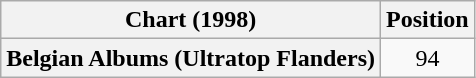<table class="wikitable plainrowheaders" style="text-align:center">
<tr>
<th scope="col">Chart (1998)</th>
<th scope="col">Position</th>
</tr>
<tr>
<th scope="row">Belgian Albums (Ultratop Flanders)</th>
<td>94</td>
</tr>
</table>
